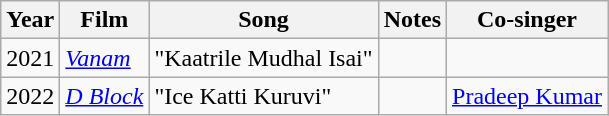<table class="wikitable sortable">
<tr>
<th>Year</th>
<th>Film</th>
<th>Song</th>
<th>Notes</th>
<th>Co-singer</th>
</tr>
<tr>
<td>2021</td>
<td><em><a href='#'>Vanam</a></em></td>
<td>"Kaatrile Mudhal Isai"</td>
<td></td>
</tr>
<tr>
<td>2022</td>
<td><em><a href='#'>D Block</a></em></td>
<td>"Ice Katti Kuruvi"</td>
<td></td>
<td><a href='#'>Pradeep Kumar</a></td>
</tr>
</table>
